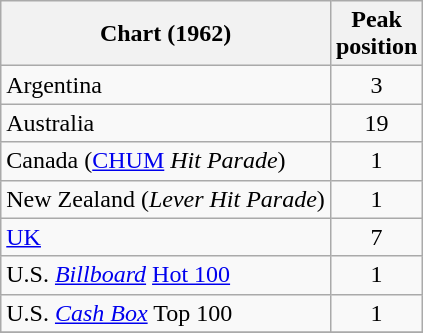<table class="wikitable sortable">
<tr>
<th>Chart (1962)</th>
<th>Peak<br>position</th>
</tr>
<tr>
<td>Argentina</td>
<td style="text-align:center;">3</td>
</tr>
<tr>
<td>Australia</td>
<td style="text-align:center;">19</td>
</tr>
<tr>
<td>Canada (<a href='#'>CHUM</a> <em>Hit Parade</em>)</td>
<td style="text-align:center;">1</td>
</tr>
<tr>
<td>New Zealand (<em>Lever Hit Parade</em>)</td>
<td style="text-align:center;">1</td>
</tr>
<tr>
<td><a href='#'>UK</a></td>
<td style="text-align:center;">7</td>
</tr>
<tr>
<td>U.S. <em><a href='#'>Billboard</a></em> <a href='#'>Hot 100</a></td>
<td style="text-align:center;">1</td>
</tr>
<tr>
<td>U.S. <a href='#'><em>Cash Box</em></a> Top 100</td>
<td align="center">1</td>
</tr>
<tr>
</tr>
</table>
